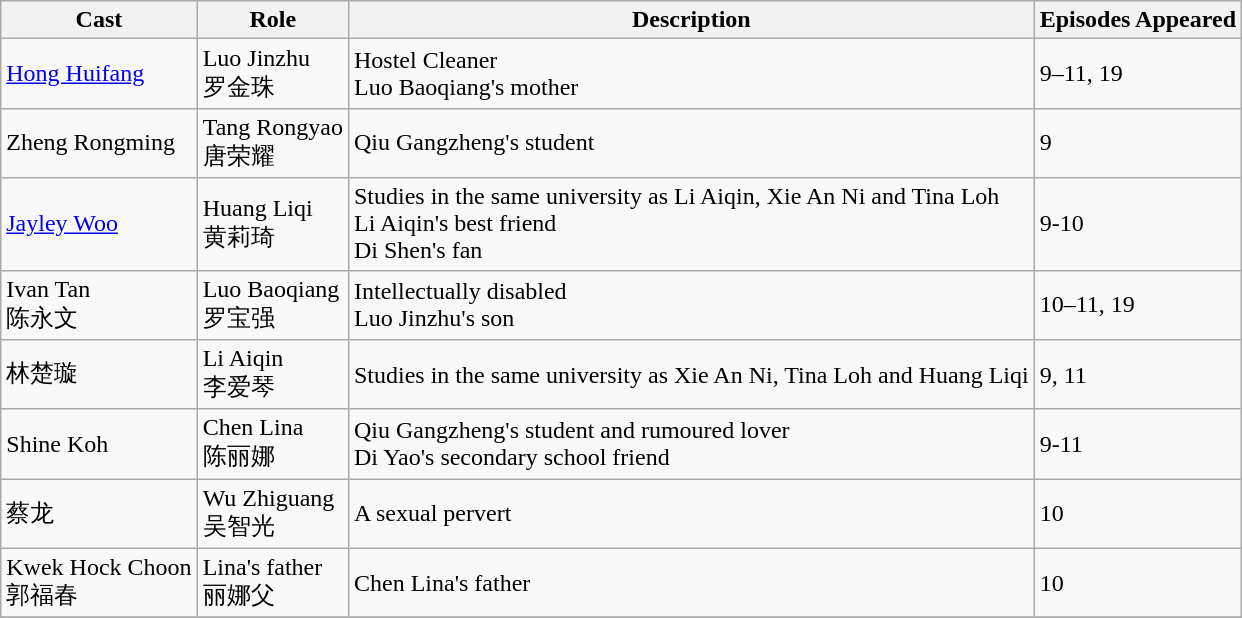<table class="wikitable">
<tr>
<th>Cast</th>
<th>Role</th>
<th>Description</th>
<th>Episodes Appeared</th>
</tr>
<tr>
<td><a href='#'>Hong Huifang</a></td>
<td>Luo Jinzhu<br> 罗金珠</td>
<td>Hostel Cleaner <br> Luo Baoqiang's mother</td>
<td>9–11, 19</td>
</tr>
<tr>
<td>Zheng Rongming</td>
<td>Tang Rongyao<br> 唐荣耀</td>
<td>Qiu Gangzheng's student</td>
<td>9</td>
</tr>
<tr>
<td><a href='#'>Jayley Woo</a></td>
<td>Huang Liqi<br> 黄莉琦</td>
<td>Studies in the same university as Li Aiqin, Xie An Ni and Tina Loh <br> Li Aiqin's best friend <br> Di Shen's fan</td>
<td>9-10</td>
</tr>
<tr>
<td>Ivan Tan<br> 陈永文</td>
<td>Luo Baoqiang<br> 罗宝强</td>
<td>Intellectually disabled <br> Luo Jinzhu's son</td>
<td>10–11, 19</td>
</tr>
<tr>
<td>林楚璇</td>
<td>Li Aiqin<br> 李爱琴</td>
<td>Studies in the same university as Xie An Ni, Tina Loh and Huang Liqi</td>
<td>9, 11</td>
</tr>
<tr>
<td>Shine Koh</td>
<td>Chen Lina<br> 陈丽娜</td>
<td>Qiu Gangzheng's student and rumoured lover <br> Di Yao's secondary school friend</td>
<td>9-11</td>
</tr>
<tr>
<td>蔡龙</td>
<td>Wu Zhiguang<br> 吴智光</td>
<td>A sexual pervert</td>
<td>10</td>
</tr>
<tr>
<td>Kwek Hock Choon<br> 郭福春</td>
<td>Lina's father<br> 丽娜父</td>
<td>Chen Lina's father</td>
<td>10</td>
</tr>
<tr>
</tr>
</table>
